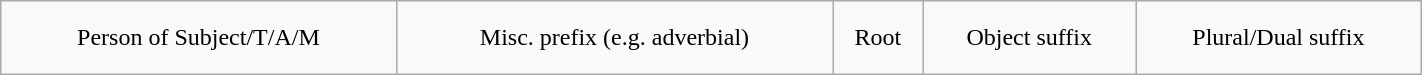<table class="wikitable" style="text-align:center; width:75%; height:50px" border="1">
<tr>
<td>Person of Subject/T/A/M</td>
<td>Misc. prefix (e.g. adverbial)</td>
<td>Root</td>
<td>Object suffix</td>
<td>Plural/Dual suffix</td>
</tr>
</table>
